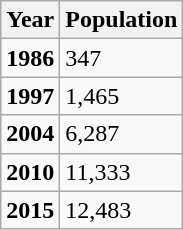<table class="wikitable">
<tr>
<th>Year</th>
<th>Population</th>
</tr>
<tr>
<td><strong>1986</strong></td>
<td>347</td>
</tr>
<tr>
<td><strong>1997</strong></td>
<td>1,465</td>
</tr>
<tr>
<td><strong>2004</strong></td>
<td>6,287</td>
</tr>
<tr>
<td><strong>2010</strong></td>
<td>11,333</td>
</tr>
<tr>
<td><strong>2015</strong></td>
<td>12,483</td>
</tr>
</table>
